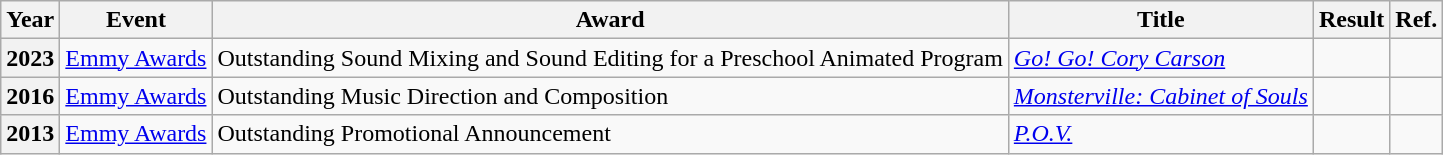<table class="wikitable plainrowheaders sortable">
<tr>
<th scope="col">Year</th>
<th scope="col">Event</th>
<th scope="col">Award</th>
<th scope="col">Title</th>
<th scope="col">Result</th>
<th scope="col">Ref.</th>
</tr>
<tr>
<th scope="row">2023</th>
<td><a href='#'>Emmy Awards</a></td>
<td>Outstanding Sound Mixing and Sound Editing for a Preschool Animated Program</td>
<td><em><a href='#'>Go! Go! Cory Carson</a></em></td>
<td></td>
<td></td>
</tr>
<tr>
<th scope="row">2016</th>
<td><a href='#'>Emmy Awards</a></td>
<td>Outstanding Music Direction and Composition</td>
<td><em><a href='#'>Monsterville: Cabinet of Souls</a></em></td>
<td></td>
<td></td>
</tr>
<tr>
<th scope="row">2013</th>
<td><a href='#'>Emmy Awards</a></td>
<td>Outstanding Promotional Announcement</td>
<td><em><a href='#'>P.O.V.</a></em></td>
<td></td>
<td></td>
</tr>
</table>
